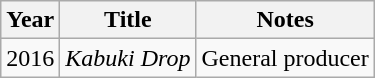<table class="wikitable">
<tr>
<th>Year</th>
<th>Title</th>
<th>Notes</th>
</tr>
<tr>
<td>2016</td>
<td><em>Kabuki Drop</em></td>
<td>General producer</td>
</tr>
</table>
